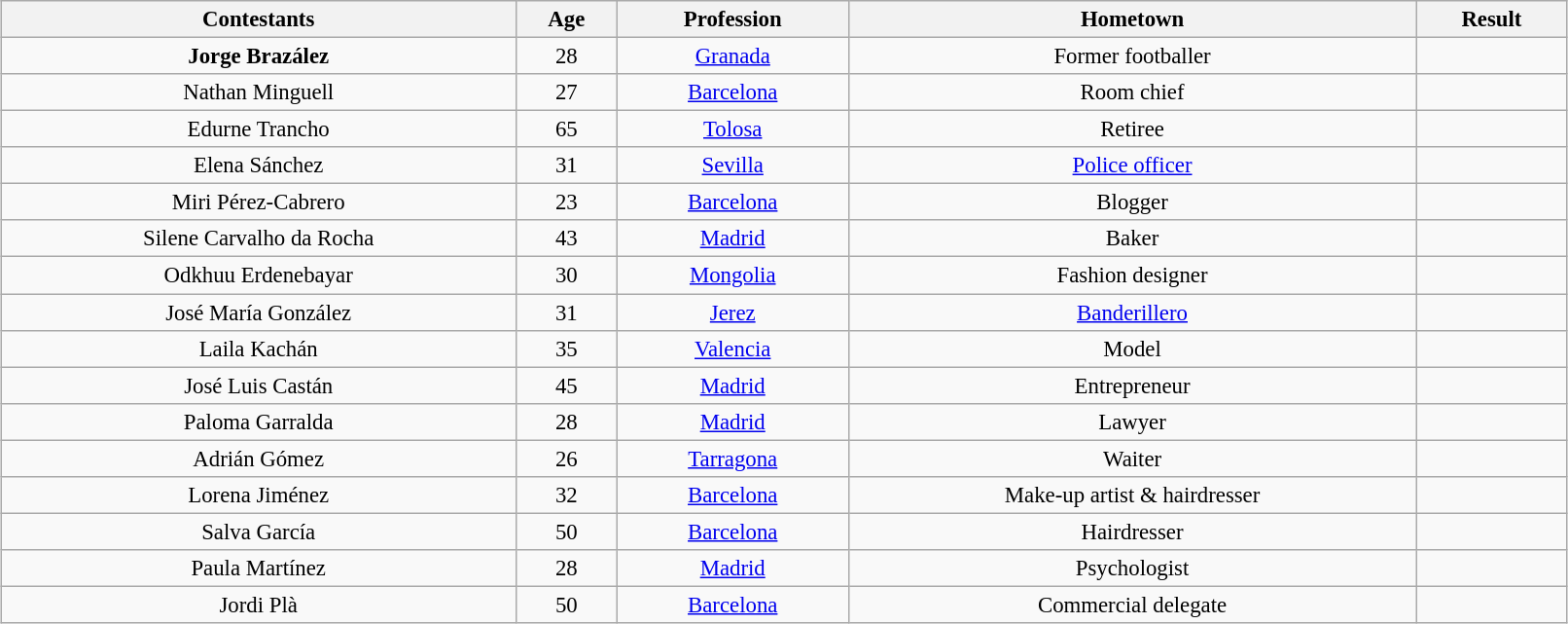<table class="wikitable sortable" style="margin:auto; text-align:center; width:85%; font-size:95%">
<tr>
<th>Contestants</th>
<th>Age</th>
<th>Profession</th>
<th>Hometown</th>
<th>Result</th>
</tr>
<tr>
<td><strong>Jorge Brazález</strong></td>
<td>28</td>
<td><a href='#'>Granada</a></td>
<td>Former footballer</td>
<td></td>
</tr>
<tr>
<td>Nathan Minguell</td>
<td>27</td>
<td><a href='#'>Barcelona</a></td>
<td>Room chief</td>
<td></td>
</tr>
<tr>
<td>Edurne Trancho</td>
<td>65</td>
<td><a href='#'>Tolosa</a></td>
<td>Retiree</td>
<td></td>
</tr>
<tr>
<td>Elena Sánchez</td>
<td>31</td>
<td><a href='#'>Sevilla</a></td>
<td><a href='#'>Police officer</a></td>
<td></td>
</tr>
<tr>
<td>Miri Pérez-Cabrero</td>
<td>23</td>
<td><a href='#'>Barcelona</a></td>
<td>Blogger</td>
<td></td>
</tr>
<tr>
<td>Silene Carvalho da Rocha</td>
<td>43</td>
<td><a href='#'>Madrid</a></td>
<td>Baker</td>
<td></td>
</tr>
<tr>
<td>Odkhuu Erdenebayar</td>
<td>30</td>
<td><a href='#'>Mongolia</a></td>
<td>Fashion designer</td>
<td></td>
</tr>
<tr>
<td>José María González</td>
<td>31</td>
<td><a href='#'>Jerez</a></td>
<td><a href='#'>Banderillero</a></td>
<td></td>
</tr>
<tr>
<td>Laila Kachán</td>
<td>35</td>
<td><a href='#'>Valencia</a></td>
<td>Model</td>
<td></td>
</tr>
<tr>
<td>José Luis Castán</td>
<td>45</td>
<td><a href='#'>Madrid</a></td>
<td>Entrepreneur</td>
<td></td>
</tr>
<tr>
<td>Paloma Garralda</td>
<td>28</td>
<td><a href='#'>Madrid</a></td>
<td>Lawyer</td>
<td></td>
</tr>
<tr>
<td>Adrián Gómez</td>
<td>26</td>
<td><a href='#'>Tarragona</a></td>
<td>Waiter</td>
<td></td>
</tr>
<tr>
<td>Lorena Jiménez</td>
<td>32</td>
<td><a href='#'>Barcelona</a></td>
<td>Make-up artist & hairdresser</td>
<td></td>
</tr>
<tr>
<td>Salva García</td>
<td>50</td>
<td><a href='#'>Barcelona</a></td>
<td>Hairdresser</td>
<td></td>
</tr>
<tr>
<td>Paula Martínez</td>
<td>28</td>
<td><a href='#'>Madrid</a></td>
<td>Psychologist</td>
<td></td>
</tr>
<tr>
<td>Jordi Plà</td>
<td>50</td>
<td><a href='#'>Barcelona</a></td>
<td>Commercial delegate</td>
<td></td>
</tr>
</table>
